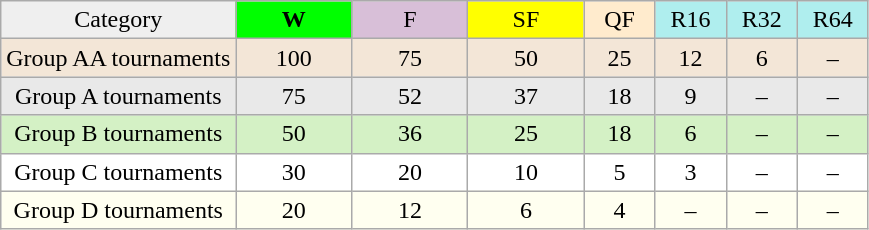<table class=wikitable style=text-align:center;font-size:100%>
<tr>
<td bgcolor=#efefef>Category</td>
<td width=70 bgcolor=lime><strong>W</strong></td>
<td width=70 bgcolor=#D8BFD8>F</td>
<td width=70 bgcolor=#FFFF00>SF</td>
<td width=40 bgcolor=#ffebcd>QF</td>
<td width=40 bgcolor=#afeeee>R16</td>
<td width=40 bgcolor=#afeeee>R32</td>
<td width=40 bgcolor=#afeeee>R64</td>
</tr>
<tr bgcolor=#F3E6D7>
<td>Group AA tournaments</td>
<td>100</td>
<td>75</td>
<td>50</td>
<td>25</td>
<td>12</td>
<td>6</td>
<td>–</td>
</tr>
<tr bgcolor=#E9E9E9>
<td>Group A tournaments</td>
<td>75</td>
<td>52</td>
<td>37</td>
<td>18</td>
<td>9</td>
<td>–</td>
<td>–</td>
</tr>
<tr bgcolor=#D4F1C5>
<td>Group B tournaments</td>
<td>50</td>
<td>36</td>
<td>25</td>
<td>18</td>
<td>6</td>
<td>–</td>
<td>–</td>
</tr>
<tr bgcolor=#FFFFFF>
<td>Group C tournaments</td>
<td>30</td>
<td>20</td>
<td>10</td>
<td>5</td>
<td>3</td>
<td>–</td>
<td>–</td>
</tr>
<tr bgcolor=#FFFFF>
<td>Group D tournaments</td>
<td>20</td>
<td>12</td>
<td>6</td>
<td>4</td>
<td>–</td>
<td>–</td>
<td>–</td>
</tr>
</table>
